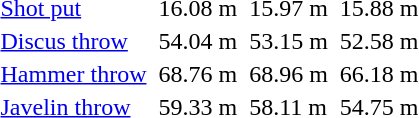<table>
<tr>
</tr>
<tr>
<td><a href='#'>Shot put</a></td>
<td></td>
<td>16.08 m</td>
<td></td>
<td>15.97 m</td>
<td></td>
<td>15.88 m</td>
</tr>
<tr>
<td><a href='#'>Discus throw</a></td>
<td></td>
<td>54.04 m</td>
<td></td>
<td>53.15 m</td>
<td></td>
<td>52.58 m</td>
</tr>
<tr>
<td><a href='#'>Hammer throw</a></td>
<td></td>
<td>68.76 m</td>
<td></td>
<td>68.96 m</td>
<td></td>
<td>66.18 m</td>
</tr>
<tr>
<td><a href='#'>Javelin throw</a></td>
<td></td>
<td>59.33 m</td>
<td></td>
<td>58.11 m</td>
<td></td>
<td>54.75 m</td>
</tr>
</table>
